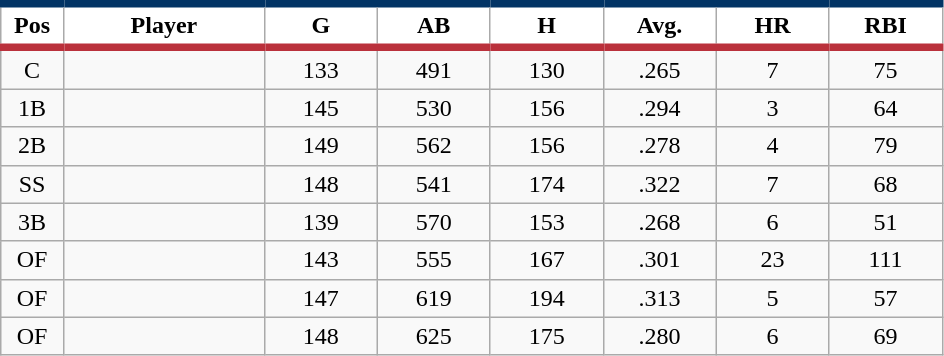<table class="wikitable sortable">
<tr>
<th style="background:#FFFFFF; border-top:#023465 5px solid; border-bottom:#ba313c 5px solid;" width="5%">Pos</th>
<th style="background:#FFFFFF; border-top:#023465 5px solid; border-bottom:#ba313c 5px solid;" width="16%">Player</th>
<th style="background:#FFFFFF; border-top:#023465 5px solid; border-bottom:#ba313c 5px solid;" width="9%">G</th>
<th style="background:#FFFFFF; border-top:#023465 5px solid; border-bottom:#ba313c 5px solid;" width="9%">AB</th>
<th style="background:#FFFFFF; border-top:#023465 5px solid; border-bottom:#ba313c 5px solid;" width="9%">H</th>
<th style="background:#FFFFFF; border-top:#023465 5px solid; border-bottom:#ba313c 5px solid;" width="9%">Avg.</th>
<th style="background:#FFFFFF; border-top:#023465 5px solid; border-bottom:#ba313c 5px solid;" width="9%">HR</th>
<th style="background:#FFFFFF; border-top:#023465 5px solid; border-bottom:#ba313c 5px solid;" width="9%">RBI</th>
</tr>
<tr align="center">
<td>C</td>
<td></td>
<td>133</td>
<td>491</td>
<td>130</td>
<td>.265</td>
<td>7</td>
<td>75</td>
</tr>
<tr align="center">
<td>1B</td>
<td></td>
<td>145</td>
<td>530</td>
<td>156</td>
<td>.294</td>
<td>3</td>
<td>64</td>
</tr>
<tr align="center">
<td>2B</td>
<td></td>
<td>149</td>
<td>562</td>
<td>156</td>
<td>.278</td>
<td>4</td>
<td>79</td>
</tr>
<tr align="center">
<td>SS</td>
<td></td>
<td>148</td>
<td>541</td>
<td>174</td>
<td>.322</td>
<td>7</td>
<td>68</td>
</tr>
<tr align="center">
<td>3B</td>
<td></td>
<td>139</td>
<td>570</td>
<td>153</td>
<td>.268</td>
<td>6</td>
<td>51</td>
</tr>
<tr align="center">
<td>OF</td>
<td></td>
<td>143</td>
<td>555</td>
<td>167</td>
<td>.301</td>
<td>23</td>
<td>111</td>
</tr>
<tr align="center">
<td>OF</td>
<td></td>
<td>147</td>
<td>619</td>
<td>194</td>
<td>.313</td>
<td>5</td>
<td>57</td>
</tr>
<tr align="center">
<td>OF</td>
<td></td>
<td>148</td>
<td>625</td>
<td>175</td>
<td>.280</td>
<td>6</td>
<td>69</td>
</tr>
</table>
